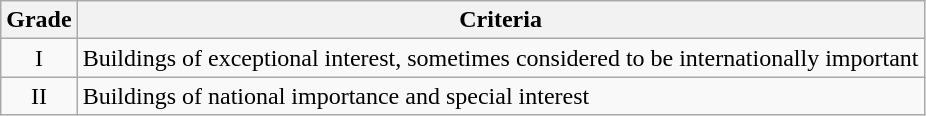<table class="wikitable">
<tr>
<th>Grade</th>
<th>Criteria</th>
</tr>
<tr>
<td align="center" >I</td>
<td>Buildings of exceptional interest, sometimes considered to be internationally important</td>
</tr>
<tr>
<td align="center" >II</td>
<td>Buildings of national importance and special interest</td>
</tr>
</table>
